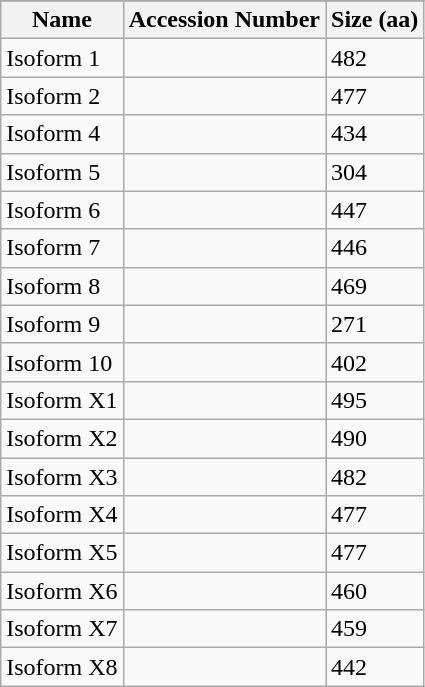<table class="wikitable">
<tr>
</tr>
<tr>
<th>Name</th>
<th>Accession Number</th>
<th>Size (aa)</th>
</tr>
<tr>
<td>Isoform 1</td>
<td></td>
<td>482</td>
</tr>
<tr>
<td>Isoform 2</td>
<td></td>
<td>477</td>
</tr>
<tr>
<td>Isoform 4</td>
<td></td>
<td>434</td>
</tr>
<tr>
<td>Isoform 5</td>
<td></td>
<td>304</td>
</tr>
<tr>
<td>Isoform 6</td>
<td></td>
<td>447</td>
</tr>
<tr>
<td>Isoform 7</td>
<td></td>
<td>446</td>
</tr>
<tr>
<td>Isoform 8</td>
<td></td>
<td>469</td>
</tr>
<tr>
<td>Isoform 9</td>
<td></td>
<td>271</td>
</tr>
<tr>
<td>Isoform 10</td>
<td></td>
<td>402</td>
</tr>
<tr>
<td>Isoform X1</td>
<td></td>
<td>495</td>
</tr>
<tr>
<td>Isoform X2</td>
<td></td>
<td>490</td>
</tr>
<tr>
<td>Isoform X3</td>
<td></td>
<td>482</td>
</tr>
<tr>
<td>Isoform X4</td>
<td></td>
<td>477</td>
</tr>
<tr>
<td>Isoform X5</td>
<td></td>
<td>477</td>
</tr>
<tr>
<td>Isoform X6</td>
<td></td>
<td>460</td>
</tr>
<tr>
<td>Isoform X7</td>
<td></td>
<td>459</td>
</tr>
<tr>
<td>Isoform X8</td>
<td></td>
<td>442</td>
</tr>
</table>
